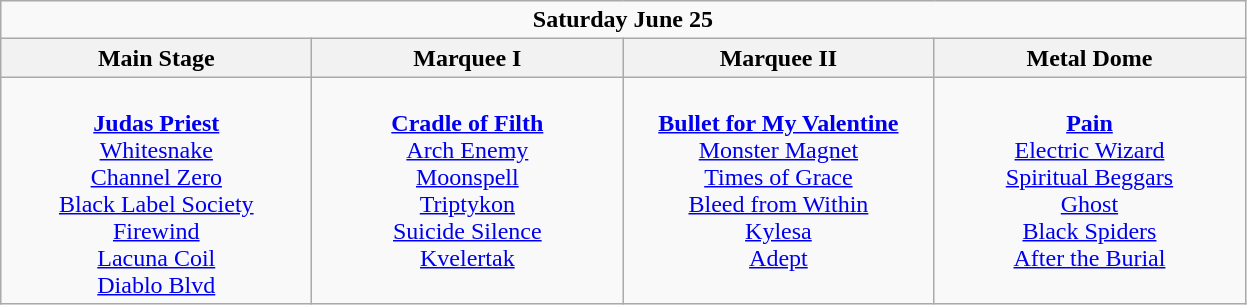<table class="wikitable">
<tr>
<td colspan="4" style="text-align:center;"><strong>Saturday June 25</strong></td>
</tr>
<tr>
<th>Main Stage</th>
<th>Marquee I</th>
<th>Marquee II</th>
<th>Metal Dome</th>
</tr>
<tr>
<td style="text-align:center; vertical-align:top; width:200px;"><br><strong><a href='#'>Judas Priest</a></strong>
<br><a href='#'>Whitesnake</a>
<br><a href='#'>Channel Zero</a>
<br><a href='#'>Black Label Society</a>
<br><a href='#'>Firewind</a>
<br><a href='#'>Lacuna Coil</a>
<br><a href='#'>Diablo Blvd</a></td>
<td style="text-align:center; vertical-align:top; width:200px;"><br><strong><a href='#'>Cradle of Filth</a></strong>
<br><a href='#'>Arch Enemy</a>
<br><a href='#'>Moonspell</a>
<br><a href='#'>Triptykon</a>
<br><a href='#'>Suicide Silence</a>
<br><a href='#'>Kvelertak</a></td>
<td style="text-align:center; vertical-align:top; width:200px;"><br><strong><a href='#'>Bullet for My Valentine</a></strong>
<br><a href='#'>Monster Magnet</a>
<br><a href='#'>Times of Grace</a>
<br><a href='#'>Bleed from Within</a>
<br><a href='#'>Kylesa</a>
<br><a href='#'>Adept</a></td>
<td style="text-align:center; vertical-align:top; width:200px;"><br><strong><a href='#'>Pain</a></strong>
<br><a href='#'>Electric Wizard</a>
<br><a href='#'>Spiritual Beggars</a>
<br><a href='#'>Ghost</a>
<br><a href='#'>Black Spiders</a>
<br><a href='#'>After the Burial</a></td>
</tr>
</table>
